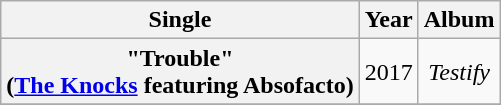<table class="wikitable plainrowheaders" style="text-align:center;">
<tr>
<th scope="col">Single</th>
<th scope="col">Year</th>
<th scope="col">Album</th>
</tr>
<tr>
<th scope="row">"Trouble"<br><span>(<a href='#'>The Knocks</a> featuring Absofacto)</span></th>
<td>2017</td>
<td><em>Testify</em></td>
</tr>
<tr>
</tr>
</table>
